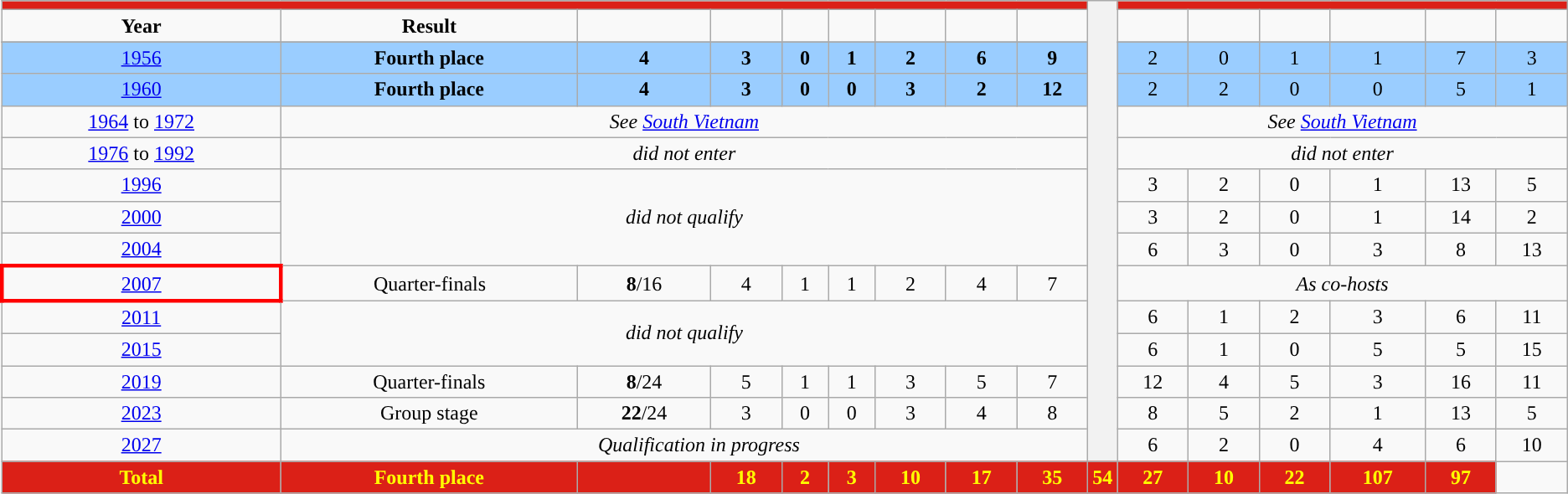<table class="wikitable" style="text-align:center;">
<tr>
<th colspan="9" style="background: #DB2017; color: #FFFF00;"><a href='#'></a></th>
<th style="width:1%;" rowspan="16"></th>
<th colspan="6" style="background: #DB2017; color: #FFFF00;"><a href='#'></a></th>
</tr>
<tr>
<td><strong>Year</strong></td>
<td><strong>Result</strong></td>
<td><strong></strong></td>
<td><strong></strong></td>
<td><strong></strong></td>
<td><strong></strong></td>
<td><strong></strong></td>
<td><strong></strong></td>
<td><strong></strong></td>
<td><strong></strong></td>
<td><strong></strong></td>
<td><strong></strong></td>
<td><strong></strong></td>
<td><strong></strong></td>
<td><strong></strong></td>
</tr>
<tr>
</tr>
<tr bgcolor=#9acdff>
<td> <a href='#'>1956</a></td>
<td><strong>Fourth place</strong></td>
<td><strong>4</strong></td>
<td><strong>3</strong></td>
<td><strong>0</strong></td>
<td><strong>1</strong></td>
<td><strong>2</strong></td>
<td><strong>6</strong></td>
<td><strong>9</strong></td>
<td>2</td>
<td>0</td>
<td>1</td>
<td>1</td>
<td>7</td>
<td>3</td>
</tr>
<tr bgcolor=#9acdff>
<td> <a href='#'>1960</a></td>
<td><strong>Fourth place</strong></td>
<td><strong>4</strong></td>
<td><strong>3</strong></td>
<td><strong>0</strong></td>
<td><strong>0</strong></td>
<td><strong>3</strong></td>
<td><strong>2</strong></td>
<td><strong>12</strong></td>
<td>2</td>
<td>2</td>
<td>0</td>
<td>0</td>
<td>5</td>
<td>1</td>
</tr>
<tr>
<td> <a href='#'>1964</a> to  <a href='#'>1972</a></td>
<td colspan="8"><em>See <a href='#'>South Vietnam</a></em></td>
<td colspan="6"><em>See <a href='#'>South Vietnam</a></em></td>
</tr>
<tr>
<td> <a href='#'>1976</a> to  <a href='#'>1992</a></td>
<td colspan="8"><em>did not enter</em></td>
<td colspan="6"><em>did not enter</em></td>
</tr>
<tr>
<td> <a href='#'>1996</a></td>
<td colspan=8 rowspan=3><em>did not qualify</em></td>
<td>3</td>
<td>2</td>
<td>0</td>
<td>1</td>
<td>13</td>
<td>5</td>
</tr>
<tr>
<td> <a href='#'>2000</a></td>
<td>3</td>
<td>2</td>
<td>0</td>
<td>1</td>
<td>14</td>
<td>2</td>
</tr>
<tr>
<td> <a href='#'>2004</a></td>
<td>6</td>
<td>3</td>
<td>0</td>
<td>3</td>
<td>8</td>
<td>13</td>
</tr>
<tr bgcolor=>
<td style="border:3px solid red;">    <a href='#'>2007</a></td>
<td>Quarter-finals</td>
<td><strong>8</strong>/16</td>
<td>4</td>
<td>1</td>
<td>1</td>
<td>2</td>
<td>4</td>
<td>7</td>
<td colspan="6"><em>As co-hosts</em></td>
</tr>
<tr>
<td> <a href='#'>2011</a></td>
<td colspan=8 rowspan=2><em>did not qualify</em></td>
<td>6</td>
<td>1</td>
<td>2</td>
<td>3</td>
<td>6</td>
<td>11</td>
</tr>
<tr>
<td> <a href='#'>2015</a></td>
<td>6</td>
<td>1</td>
<td>0</td>
<td>5</td>
<td>5</td>
<td>15</td>
</tr>
<tr bgcolor=>
<td> <a href='#'>2019</a></td>
<td>Quarter-finals</td>
<td><strong>8</strong>/24</td>
<td>5</td>
<td>1</td>
<td>1</td>
<td>3</td>
<td>5</td>
<td>7</td>
<td>12</td>
<td>4</td>
<td>5</td>
<td>3</td>
<td>16</td>
<td>11</td>
</tr>
<tr>
<td> <a href='#'>2023</a></td>
<td>Group stage</td>
<td><strong>22</strong>/24</td>
<td>3</td>
<td>0</td>
<td>0</td>
<td>3</td>
<td>4</td>
<td>8</td>
<td>8</td>
<td>5</td>
<td>2</td>
<td>1</td>
<td>13</td>
<td>5</td>
</tr>
<tr>
<td> <a href='#'>2027</a></td>
<td colspan="9"><em>Qualification in progress</em></td>
<td>6</td>
<td>2</td>
<td>0</td>
<td>4</td>
<td>6</td>
<td>10</td>
</tr>
<tr>
<td colspan=1 style="background: #DB2017; color: #FFFF00;"><strong>Total</strong></td>
<td style="background: #DB2017; color: #FFFF00;"><strong>Fourth place</strong></td>
<td style="background: #DB2017; color: #FFFF00;"><strong></strong></td>
<td style="background: #DB2017; color: #FFFF00;"><strong>18</strong></td>
<td style="background: #DB2017; color: #FFFF00;"><strong>2</strong></td>
<td style="background: #DB2017; color: #FFFF00;"><strong>3</strong></td>
<td style="background: #DB2017; color: #FFFF00;"><strong>10</strong></td>
<td style="background: #DB2017; color: #FFFF00;"><strong>17</strong></td>
<td style="background: #DB2017; color: #FFFF00;"><strong>35</strong></td>
<td style="background: #DB2017; color: #FFFF00;"><strong>54</strong></td>
<td style="background: #DB2017; color: #FFFF00;"><strong>27</strong></td>
<td style="background: #DB2017; color: #FFFF00;"><strong>10</strong></td>
<td style="background: #DB2017; color: #FFFF00;"><strong>22</strong></td>
<td style="background: #DB2017; color: #FFFF00;"><strong>107</strong></td>
<td style="background: #DB2017; color: #FFFF00;"><strong>97</strong></td>
</tr>
</table>
